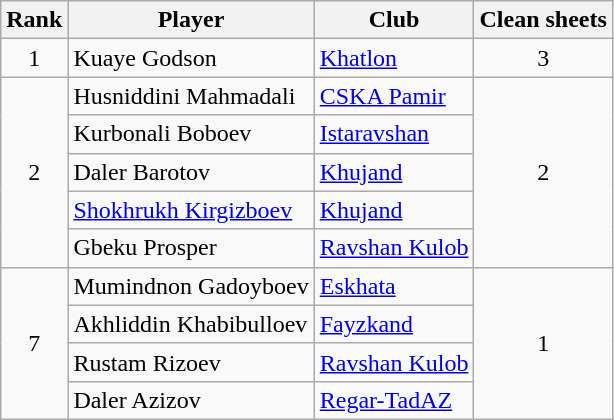<table class="wikitable">
<tr>
<th>Rank</th>
<th>Player</th>
<th>Club</th>
<th>Clean sheets</th>
</tr>
<tr>
<td rowspan=1 align=center>1</td>
<td> Kuaye Godson</td>
<td align="left"><a href='#'>Khatlon</a></td>
<td rowspan=1 align=center>3</td>
</tr>
<tr>
<td rowspan=5 align=center>2</td>
<td> Husniddini Mahmadali</td>
<td align="left"><a href='#'>CSKA Pamir</a></td>
<td rowspan=5 align=center>2</td>
</tr>
<tr>
<td> Kurbonali Boboev</td>
<td align="left"><a href='#'>Istaravshan</a></td>
</tr>
<tr>
<td> Daler Barotov</td>
<td align="left"><a href='#'>Khujand</a></td>
</tr>
<tr>
<td> <a href='#'>Shokhrukh Kirgizboev</a></td>
<td align="left"><a href='#'>Khujand</a></td>
</tr>
<tr>
<td> Gbeku Prosper</td>
<td align="left"><a href='#'>Ravshan Kulob</a></td>
</tr>
<tr>
<td rowspan=5 align=center>7</td>
<td> Mumindnon Gadoyboev</td>
<td align="left"><a href='#'>Eskhata</a></td>
<td rowspan=5 align=center>1</td>
</tr>
<tr>
<td> Akhliddin Khabibulloev</td>
<td align="left"><a href='#'>Fayzkand</a></td>
</tr>
<tr>
<td> Rustam Rizoev</td>
<td align="left"><a href='#'>Ravshan Kulob</a></td>
</tr>
<tr>
<td> Daler Azizov</td>
<td align="left"><a href='#'>Regar-TadAZ</a></td>
</tr>
</table>
